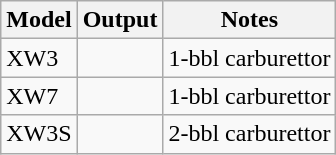<table class="wikitable">
<tr>
<th>Model</th>
<th>Output</th>
<th>Notes</th>
</tr>
<tr>
<td>XW3</td>
<td></td>
<td>1-bbl carburettor</td>
</tr>
<tr>
<td>XW7</td>
<td></td>
<td>1-bbl carburettor</td>
</tr>
<tr>
<td>XW3S</td>
<td></td>
<td>2-bbl carburettor</td>
</tr>
</table>
